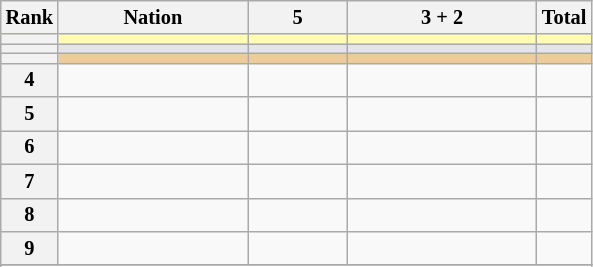<table class="wikitable sortable" style="text-align:center; font-size:85%">
<tr>
<th scope="col" style="width:20px;">Rank</th>
<th ! scope="col" style="width:120px;">Nation</th>
<th ! scope="col" style="width:60px;">5 </th>
<th ! scope="col" style="width:120px;">3  + 2 </th>
<th scope=col>Total</th>
</tr>
<tr bgcolor=fffcaf>
<th scope=row></th>
<td align=left></td>
<td></td>
<td></td>
<td></td>
</tr>
<tr bgcolor=e5e5e5>
<th scope=row></th>
<td align=left></td>
<td></td>
<td></td>
<td></td>
</tr>
<tr bgcolor=eecc99>
<th scope=row></th>
<td align=left></td>
<td></td>
<td></td>
<td></td>
</tr>
<tr>
<th scope=row>4</th>
<td align=left></td>
<td></td>
<td></td>
<td></td>
</tr>
<tr>
<th scope=row>5</th>
<td align=left></td>
<td></td>
<td></td>
<td></td>
</tr>
<tr>
<th scope=row>6</th>
<td align=left></td>
<td></td>
<td></td>
<td></td>
</tr>
<tr>
<th scope=row>7</th>
<td align=left></td>
<td></td>
<td></td>
<td></td>
</tr>
<tr>
<th scope=row>8</th>
<td align=left></td>
<td></td>
<td></td>
<td></td>
</tr>
<tr>
<th scope=row>9</th>
<td align=left></td>
<td></td>
<td></td>
<td></td>
</tr>
<tr>
</tr>
<tr>
</tr>
</table>
